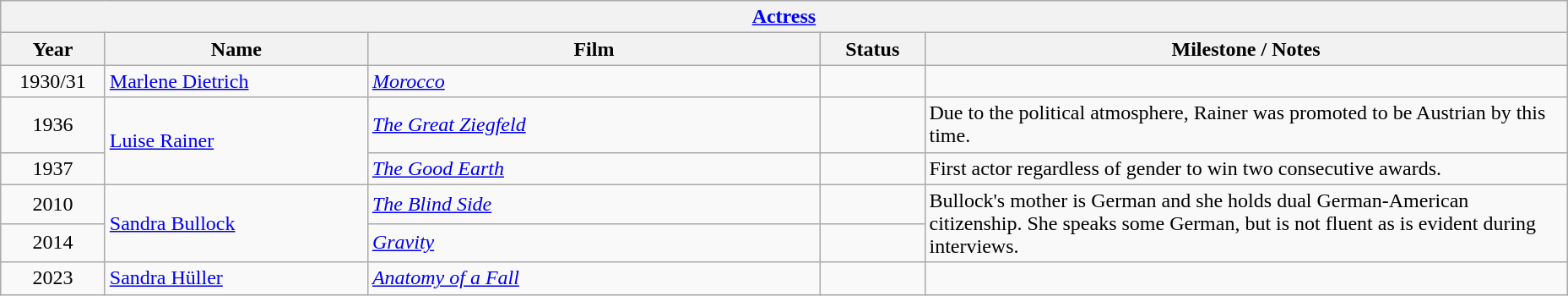<table class="wikitable" style="text-align: left">
<tr>
<th colspan=6 style="text-align:center;"><a href='#'>Actress</a></th>
</tr>
<tr>
<th style="width:075px;">Year</th>
<th style="width:200px;">Name</th>
<th style="width:350px;">Film</th>
<th style="width:075px;">Status</th>
<th style="width:500px;">Milestone / Notes</th>
</tr>
<tr>
<td style="text-align: center">1930/31</td>
<td><a href='#'>Marlene Dietrich</a></td>
<td><em><a href='#'>Morocco</a></em></td>
<td></td>
<td></td>
</tr>
<tr>
<td style="text-align: center">1936</td>
<td rowspan="2"><a href='#'>Luise Rainer</a></td>
<td><em><a href='#'>The Great Ziegfeld</a></em></td>
<td></td>
<td>Due to the political atmosphere, Rainer was promoted to be Austrian by this time.</td>
</tr>
<tr>
<td style="text-align: center">1937</td>
<td><em><a href='#'>The Good Earth</a></em></td>
<td></td>
<td>First actor regardless of gender to win two consecutive awards.</td>
</tr>
<tr>
<td style="text-align: center">2010</td>
<td rowspan="2"><a href='#'>Sandra Bullock</a></td>
<td><a href='#'><em>The Blind Side</em></a></td>
<td></td>
<td rowspan="2">Bullock's mother is German and she holds dual German-American citizenship. She speaks some German, but is not fluent as is evident during interviews.</td>
</tr>
<tr>
<td style="text-align: center">2014</td>
<td><em><a href='#'>Gravity</a></em></td>
<td></td>
</tr>
<tr>
<td style="text-align: center">2023</td>
<td><a href='#'>Sandra Hüller</a></td>
<td><em><a href='#'>Anatomy of a Fall</a></em></td>
<td></td>
<td></td>
</tr>
</table>
